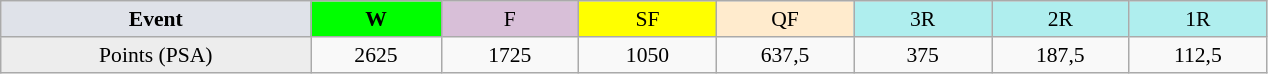<table class=wikitable style=font-size:90%;text-align:center>
<tr>
<td width=200 colspan=1 bgcolor=#dfe2e9><strong>Event</strong></td>
<td width=80 bgcolor=lime><strong>W</strong></td>
<td width=85 bgcolor=#D8BFD8>F</td>
<td width=85 bgcolor=#FFFF00>SF</td>
<td width=85 bgcolor=#ffebcd>QF</td>
<td width=85 bgcolor=#afeeee>3R</td>
<td width=85 bgcolor=#afeeee>2R</td>
<td width=85 bgcolor=#afeeee>1R</td>
</tr>
<tr>
<td bgcolor=#EDEDED>Points (PSA)</td>
<td>2625</td>
<td>1725</td>
<td>1050</td>
<td>637,5</td>
<td>375</td>
<td>187,5</td>
<td>112,5</td>
</tr>
</table>
